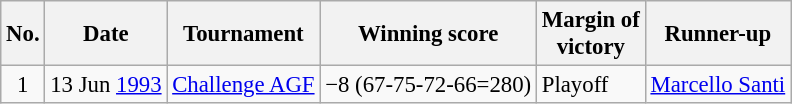<table class="wikitable" style="font-size:95%;">
<tr>
<th>No.</th>
<th>Date</th>
<th>Tournament</th>
<th>Winning score</th>
<th>Margin of<br>victory</th>
<th>Runner-up</th>
</tr>
<tr>
<td align=center>1</td>
<td align=right>13 Jun <a href='#'>1993</a></td>
<td><a href='#'>Challenge AGF</a></td>
<td>−8 (67-75-72-66=280)</td>
<td>Playoff</td>
<td> <a href='#'>Marcello Santi</a></td>
</tr>
</table>
